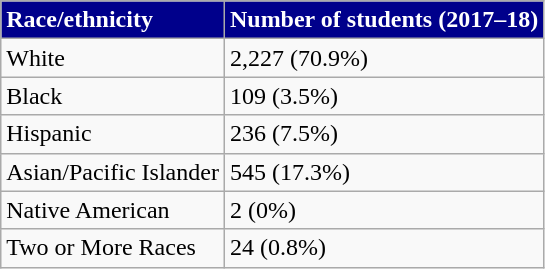<table class="wikitable" style="font-size: 100%;">
<tr>
<td style="background:darkblue; color:white; text-align:left;"><strong>Race/ethnicity</strong></td>
<td style="background:darkblue; color:white; text-align:left;"><strong>Number of students (2017–18)</strong></td>
</tr>
<tr>
<td>White</td>
<td>2,227 (70.9%)</td>
</tr>
<tr>
<td>Black</td>
<td>109 (3.5%)</td>
</tr>
<tr>
<td>Hispanic</td>
<td>236 (7.5%)</td>
</tr>
<tr>
<td>Asian/Pacific Islander</td>
<td>545 (17.3%)</td>
</tr>
<tr>
<td>Native American</td>
<td>2 (0%)</td>
</tr>
<tr>
<td>Two or More Races</td>
<td>24 (0.8%)</td>
</tr>
</table>
